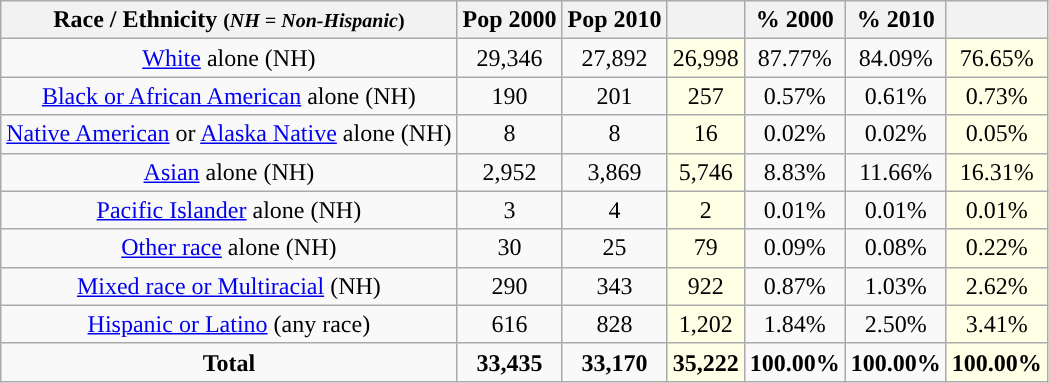<table class="wikitable" style="text-align:center;">
<tr>
<th>Race / Ethnicity <small>(<em>NH = Non-Hispanic</em>)</small></th>
<th>Pop 2000</th>
<th>Pop 2010</th>
<th></th>
<th>% 2000</th>
<th>% 2010</th>
<th></th>
</tr>
<tr>
<td><a href='#'>White</a> alone (NH)</td>
<td>29,346</td>
<td>27,892</td>
<td style='background: #ffffe6;'>26,998</td>
<td>87.77%</td>
<td>84.09%</td>
<td style='background: #ffffe6;'>76.65%</td>
</tr>
<tr>
<td><a href='#'>Black or African American</a> alone (NH)</td>
<td>190</td>
<td>201</td>
<td style='background: #ffffe6;'>257</td>
<td>0.57%</td>
<td>0.61%</td>
<td style='background: #ffffe6;'>0.73%</td>
</tr>
<tr>
<td><a href='#'>Native American</a> or <a href='#'>Alaska Native</a> alone (NH)</td>
<td>8</td>
<td>8</td>
<td style='background: #ffffe6;'>16</td>
<td>0.02%</td>
<td>0.02%</td>
<td style='background: #ffffe6;'>0.05%</td>
</tr>
<tr>
<td><a href='#'>Asian</a> alone (NH)</td>
<td>2,952</td>
<td>3,869</td>
<td style='background: #ffffe6;'>5,746</td>
<td>8.83%</td>
<td>11.66%</td>
<td style='background: #ffffe6;'>16.31%</td>
</tr>
<tr>
<td><a href='#'>Pacific Islander</a> alone (NH)</td>
<td>3</td>
<td>4</td>
<td style='background: #ffffe6;'>2</td>
<td>0.01%</td>
<td>0.01%</td>
<td style='background: #ffffe6;'>0.01%</td>
</tr>
<tr>
<td><a href='#'>Other race</a> alone (NH)</td>
<td>30</td>
<td>25</td>
<td style='background: #ffffe6;'>79</td>
<td>0.09%</td>
<td>0.08%</td>
<td style='background: #ffffe6;'>0.22%</td>
</tr>
<tr>
<td><a href='#'>Mixed race or Multiracial</a> (NH)</td>
<td>290</td>
<td>343</td>
<td style='background: #ffffe6;'>922</td>
<td>0.87%</td>
<td>1.03%</td>
<td style='background: #ffffe6;'>2.62%</td>
</tr>
<tr>
<td><a href='#'>Hispanic or Latino</a> (any race)</td>
<td>616</td>
<td>828</td>
<td style='background: #ffffe6;'>1,202</td>
<td>1.84%</td>
<td>2.50%</td>
<td style='background: #ffffe6;'>3.41%</td>
</tr>
<tr>
<td><strong>Total</strong></td>
<td><strong>33,435</strong></td>
<td><strong>33,170</strong></td>
<td style='background: #ffffe6;'><strong>35,222</strong></td>
<td><strong>100.00%</strong></td>
<td><strong>100.00%</strong></td>
<td style='background: #ffffe6;'><strong>100.00%</strong></td>
</tr>
</table>
